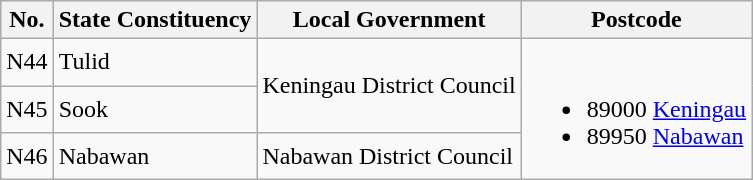<table class="wikitable">
<tr>
<th>No.</th>
<th>State Constituency</th>
<th>Local Government</th>
<th>Postcode</th>
</tr>
<tr>
<td>N44</td>
<td>Tulid</td>
<td rowspan="2">Keningau District Council</td>
<td rowspan="3"><br><ul><li>89000 <a href='#'>Keningau</a></li><li>89950 <a href='#'>Nabawan</a></li></ul></td>
</tr>
<tr>
<td>N45</td>
<td>Sook</td>
</tr>
<tr>
<td>N46</td>
<td>Nabawan</td>
<td>Nabawan District Council</td>
</tr>
</table>
